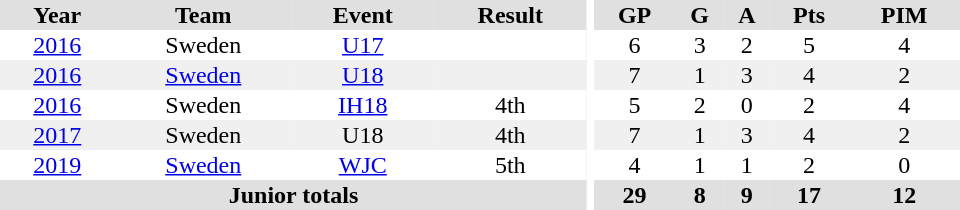<table border="0" cellpadding="1" cellspacing="0" ID="Table3" style="text-align:center; width:40em">
<tr bgcolor="#e0e0e0">
<th>Year</th>
<th>Team</th>
<th>Event</th>
<th>Result</th>
<th rowspan="99" bgcolor="#ffffff"></th>
<th>GP</th>
<th>G</th>
<th>A</th>
<th>Pts</th>
<th>PIM</th>
</tr>
<tr>
<td><a href='#'>2016</a></td>
<td>Sweden</td>
<td><a href='#'>U17</a></td>
<td></td>
<td>6</td>
<td>3</td>
<td>2</td>
<td>5</td>
<td>4</td>
</tr>
<tr bgcolor="#f0f0f0">
<td><a href='#'>2016</a></td>
<td><a href='#'>Sweden</a></td>
<td><a href='#'>U18</a></td>
<td></td>
<td>7</td>
<td>1</td>
<td>3</td>
<td>4</td>
<td>2</td>
</tr>
<tr>
<td><a href='#'>2016</a></td>
<td>Sweden</td>
<td><a href='#'>IH18</a></td>
<td>4th</td>
<td>5</td>
<td>2</td>
<td>0</td>
<td>2</td>
<td>4</td>
</tr>
<tr bgcolor="#f0f0f0">
<td><a href='#'>2017</a></td>
<td>Sweden</td>
<td>U18</td>
<td>4th</td>
<td>7</td>
<td>1</td>
<td>3</td>
<td>4</td>
<td>2</td>
</tr>
<tr>
<td><a href='#'>2019</a></td>
<td><a href='#'>Sweden</a></td>
<td><a href='#'>WJC</a></td>
<td>5th</td>
<td>4</td>
<td>1</td>
<td>1</td>
<td>2</td>
<td>0</td>
</tr>
<tr bgcolor="#e0e0e0">
<th colspan="4">Junior totals</th>
<th>29</th>
<th>8</th>
<th>9</th>
<th>17</th>
<th>12</th>
</tr>
</table>
